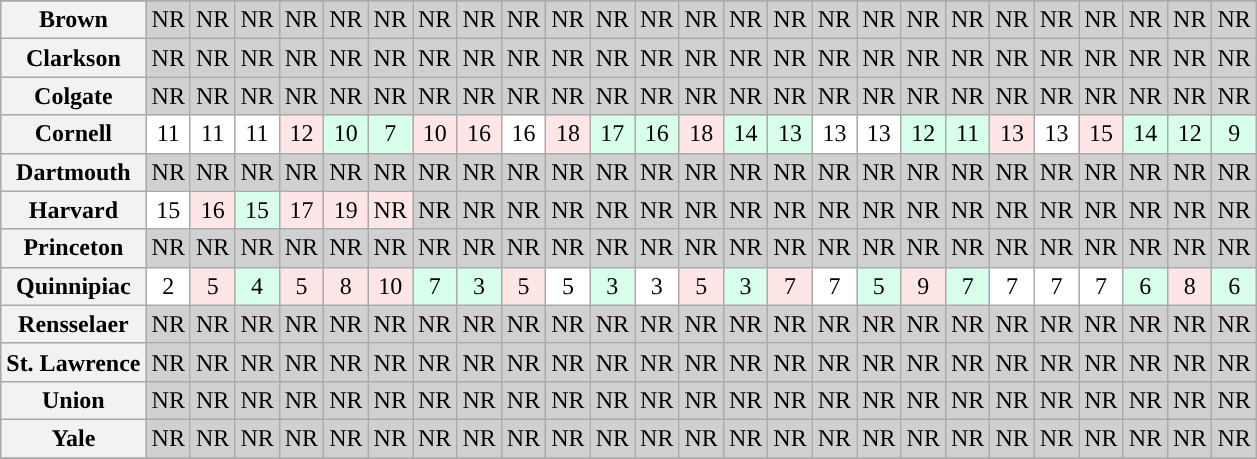<table class="wikitable sortable" style="text-align: center;">
<tr>
</tr>
<tr bgcolor=d0d0d0>
<th>Brown</th>
<td>NR</td>
<td>NR</td>
<td>NR</td>
<td>NR</td>
<td>NR</td>
<td>NR</td>
<td>NR</td>
<td>NR</td>
<td>NR</td>
<td>NR</td>
<td>NR</td>
<td>NR</td>
<td>NR</td>
<td>NR</td>
<td>NR</td>
<td>NR</td>
<td>NR</td>
<td>NR</td>
<td>NR</td>
<td>NR</td>
<td>NR</td>
<td>NR</td>
<td>NR</td>
<td>NR</td>
<td>NR</td>
</tr>
<tr bgcolor=d0d0d0>
<th>Clarkson</th>
<td>NR</td>
<td>NR</td>
<td>NR</td>
<td>NR</td>
<td>NR</td>
<td>NR</td>
<td>NR</td>
<td>NR</td>
<td>NR</td>
<td>NR</td>
<td>NR</td>
<td>NR</td>
<td>NR</td>
<td>NR</td>
<td>NR</td>
<td>NR</td>
<td>NR</td>
<td>NR</td>
<td>NR</td>
<td>NR</td>
<td>NR</td>
<td>NR</td>
<td>NR</td>
<td>NR</td>
<td>NR</td>
</tr>
<tr bgcolor=d0d0d0>
<th>Colgate</th>
<td>NR</td>
<td>NR</td>
<td>NR</td>
<td>NR</td>
<td>NR</td>
<td>NR</td>
<td>NR</td>
<td>NR</td>
<td>NR</td>
<td>NR</td>
<td>NR</td>
<td>NR</td>
<td>NR</td>
<td>NR</td>
<td>NR</td>
<td>NR</td>
<td>NR</td>
<td>NR</td>
<td>NR</td>
<td>NR</td>
<td>NR</td>
<td>NR</td>
<td>NR</td>
<td>NR</td>
<td>NR</td>
</tr>
<tr bgcolor=d0d0d0>
<th>Cornell</th>
<td bgcolor=ffffff>11</td>
<td bgcolor=ffffff>11</td>
<td bgcolor=ffffff>11</td>
<td bgcolor=FFE6E6>12</td>
<td bgcolor=D8FFEB>10</td>
<td bgcolor=D8FFEB>7</td>
<td bgcolor=FFE6E6>10</td>
<td bgcolor=FFE6E6>16</td>
<td bgcolor=ffffff>16</td>
<td bgcolor=FFE6E6>18</td>
<td bgcolor=D8FFEB>17</td>
<td bgcolor=D8FFEB>16</td>
<td bgcolor=FFE6E6>18</td>
<td bgcolor=D8FFEB>14</td>
<td bgcolor=D8FFEB>13</td>
<td bgcolor=ffffff>13</td>
<td bgcolor=ffffff>13</td>
<td bgcolor=D8FFEB>12</td>
<td bgcolor=D8FFEB>11</td>
<td bgcolor=FFE6E6>13</td>
<td bgcolor=ffffff>13</td>
<td bgcolor=FFE6E6>15</td>
<td bgcolor=D8FFEB>14</td>
<td bgcolor=D8FFEB>12</td>
<td bgcolor=D8FFEB>9</td>
</tr>
<tr bgcolor=d0d0d0>
<th>Dartmouth</th>
<td>NR</td>
<td>NR</td>
<td>NR</td>
<td>NR</td>
<td>NR</td>
<td>NR</td>
<td>NR</td>
<td>NR</td>
<td>NR</td>
<td>NR</td>
<td>NR</td>
<td>NR</td>
<td>NR</td>
<td>NR</td>
<td>NR</td>
<td>NR</td>
<td>NR</td>
<td>NR</td>
<td>NR</td>
<td>NR</td>
<td>NR</td>
<td>NR</td>
<td>NR</td>
<td>NR</td>
<td>NR</td>
</tr>
<tr bgcolor=d0d0d0>
<th>Harvard</th>
<td bgcolor=ffffff>15</td>
<td bgcolor=FFE6E6>16</td>
<td bgcolor=D8FFEB>15</td>
<td bgcolor=FFE6E6>17</td>
<td bgcolor=FFE6E6>19</td>
<td bgcolor=FFE6E6>NR</td>
<td>NR</td>
<td>NR</td>
<td>NR</td>
<td>NR</td>
<td>NR</td>
<td>NR</td>
<td>NR</td>
<td>NR</td>
<td>NR</td>
<td>NR</td>
<td>NR</td>
<td>NR</td>
<td>NR</td>
<td>NR</td>
<td>NR</td>
<td>NR</td>
<td>NR</td>
<td>NR</td>
<td>NR</td>
</tr>
<tr bgcolor=d0d0d0>
<th>Princeton</th>
<td>NR</td>
<td>NR</td>
<td>NR</td>
<td>NR</td>
<td>NR</td>
<td>NR</td>
<td>NR</td>
<td>NR</td>
<td>NR</td>
<td>NR</td>
<td>NR</td>
<td>NR</td>
<td>NR</td>
<td>NR</td>
<td>NR</td>
<td>NR</td>
<td>NR</td>
<td>NR</td>
<td>NR</td>
<td>NR</td>
<td>NR</td>
<td>NR</td>
<td>NR</td>
<td>NR</td>
<td>NR</td>
</tr>
<tr bgcolor=d0d0d0>
<th>Quinnipiac</th>
<td bgcolor=ffffff>2</td>
<td bgcolor=FFE6E6>5</td>
<td bgcolor=D8FFEB>4</td>
<td bgcolor=FFE6E6>5</td>
<td bgcolor=FFE6E6>8</td>
<td bgcolor=FFE6E6>10</td>
<td bgcolor=D8FFEB>7</td>
<td bgcolor=D8FFEB>3</td>
<td bgcolor=FFE6E6>5</td>
<td bgcolor=ffffff>5</td>
<td bgcolor=D8FFEB>3</td>
<td bgcolor=ffffff>3</td>
<td bgcolor=FFE6E6>5</td>
<td bgcolor=D8FFEB>3</td>
<td bgcolor=FFE6E6>7</td>
<td bgcolor=ffffff>7</td>
<td bgcolor=D8FFEB>5</td>
<td bgcolor=FFE6E6>9</td>
<td bgcolor=D8FFEB>7</td>
<td bgcolor=ffffff>7</td>
<td bgcolor=ffffff>7</td>
<td bgcolor=ffffff>7</td>
<td bgcolor=D8FFEB>6</td>
<td bgcolor=FFE6E6>8</td>
<td bgcolor=D8FFEB>6</td>
</tr>
<tr bgcolor=d0d0d0>
<th>Rensselaer</th>
<td>NR</td>
<td>NR</td>
<td>NR</td>
<td>NR</td>
<td>NR</td>
<td>NR</td>
<td>NR</td>
<td>NR</td>
<td>NR</td>
<td>NR</td>
<td>NR</td>
<td>NR</td>
<td>NR</td>
<td>NR</td>
<td>NR</td>
<td>NR</td>
<td>NR</td>
<td>NR</td>
<td>NR</td>
<td>NR</td>
<td>NR</td>
<td>NR</td>
<td>NR</td>
<td>NR</td>
<td>NR</td>
</tr>
<tr bgcolor=d0d0d0>
<th>St. Lawrence</th>
<td>NR</td>
<td>NR</td>
<td>NR</td>
<td>NR</td>
<td>NR</td>
<td>NR</td>
<td>NR</td>
<td>NR</td>
<td>NR</td>
<td>NR</td>
<td>NR</td>
<td>NR</td>
<td>NR</td>
<td>NR</td>
<td>NR</td>
<td>NR</td>
<td>NR</td>
<td>NR</td>
<td>NR</td>
<td>NR</td>
<td>NR</td>
<td>NR</td>
<td>NR</td>
<td>NR</td>
<td>NR</td>
</tr>
<tr bgcolor=d0d0d0>
<th>Union</th>
<td>NR</td>
<td>NR</td>
<td>NR</td>
<td>NR</td>
<td>NR</td>
<td>NR</td>
<td>NR</td>
<td>NR</td>
<td>NR</td>
<td>NR</td>
<td>NR</td>
<td>NR</td>
<td>NR</td>
<td>NR</td>
<td>NR</td>
<td>NR</td>
<td>NR</td>
<td>NR</td>
<td>NR</td>
<td>NR</td>
<td>NR</td>
<td>NR</td>
<td>NR</td>
<td>NR</td>
<td>NR</td>
</tr>
<tr bgcolor=d0d0d0>
<th>Yale</th>
<td>NR</td>
<td>NR</td>
<td>NR</td>
<td>NR</td>
<td>NR</td>
<td>NR</td>
<td>NR</td>
<td>NR</td>
<td>NR</td>
<td>NR</td>
<td>NR</td>
<td>NR</td>
<td>NR</td>
<td>NR</td>
<td>NR</td>
<td>NR</td>
<td>NR</td>
<td>NR</td>
<td>NR</td>
<td>NR</td>
<td>NR</td>
<td>NR</td>
<td>NR</td>
<td>NR</td>
<td>NR</td>
</tr>
<tr>
</tr>
</table>
